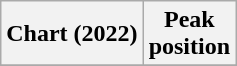<table class="wikitable sortable plainrowheaders" style="text-align:center">
<tr>
<th scope="col">Chart (2022)</th>
<th scope="col">Peak<br>position</th>
</tr>
<tr>
</tr>
</table>
